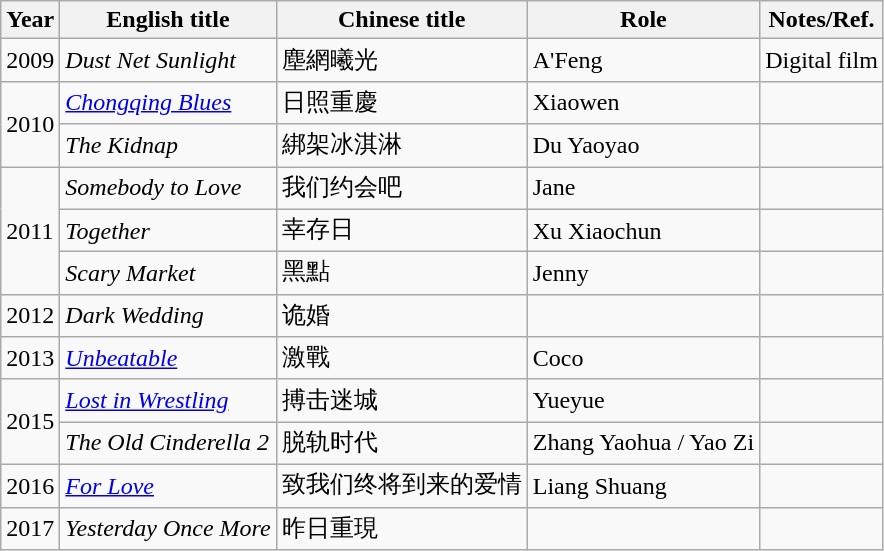<table class="wikitable sortable">
<tr>
<th>Year</th>
<th>English title</th>
<th>Chinese title</th>
<th>Role</th>
<th class="unsortable">Notes/Ref.</th>
</tr>
<tr>
<td>2009</td>
<td><em>Dust Net Sunlight</em></td>
<td>塵網曦光</td>
<td>A'Feng</td>
<td>Digital film</td>
</tr>
<tr>
<td rowspan="2">2010</td>
<td><em><a href='#'>Chongqing Blues</a></em></td>
<td>日照重慶</td>
<td>Xiaowen</td>
<td></td>
</tr>
<tr>
<td><em>The Kidnap</em></td>
<td>綁架冰淇淋</td>
<td>Du Yaoyao</td>
<td></td>
</tr>
<tr>
<td rowspan="3">2011</td>
<td><em>Somebody to Love</em></td>
<td>我们约会吧</td>
<td>Jane</td>
<td></td>
</tr>
<tr>
<td><em>Together</em></td>
<td>幸存日</td>
<td>Xu Xiaochun</td>
<td></td>
</tr>
<tr>
<td><em>Scary Market</em></td>
<td>黑點</td>
<td>Jenny</td>
<td></td>
</tr>
<tr>
<td>2012</td>
<td><em>Dark Wedding</em></td>
<td>诡婚</td>
<td></td>
<td></td>
</tr>
<tr>
<td>2013</td>
<td><em><a href='#'>Unbeatable</a></em></td>
<td>激戰</td>
<td>Coco</td>
<td></td>
</tr>
<tr>
<td rowspan="2">2015</td>
<td><em><a href='#'>Lost in Wrestling</a></em></td>
<td>搏击迷城</td>
<td>Yueyue</td>
<td></td>
</tr>
<tr>
<td><em>The Old Cinderella 2</em></td>
<td>脱轨时代</td>
<td>Zhang Yaohua / Yao Zi</td>
<td></td>
</tr>
<tr>
<td>2016</td>
<td><em><a href='#'>For Love</a></em></td>
<td>致我们终将到来的爱情</td>
<td>Liang Shuang</td>
<td></td>
</tr>
<tr>
<td>2017</td>
<td><em>Yesterday Once More</em></td>
<td>昨日重現</td>
<td></td>
<td></td>
</tr>
</table>
